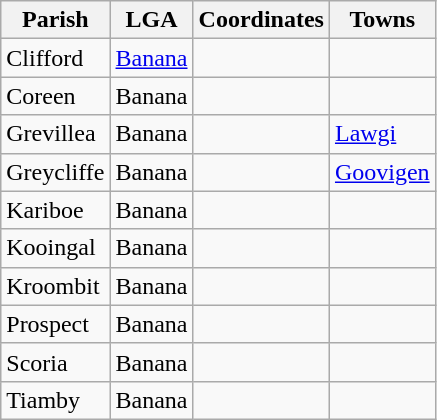<table class="wikitable sortable">
<tr>
<th>Parish</th>
<th>LGA</th>
<th>Coordinates</th>
<th>Towns</th>
</tr>
<tr>
<td>Clifford</td>
<td><a href='#'>Banana</a></td>
<td></td>
<td></td>
</tr>
<tr>
<td>Coreen</td>
<td>Banana</td>
<td></td>
<td></td>
</tr>
<tr>
<td>Grevillea</td>
<td>Banana</td>
<td></td>
<td><a href='#'>Lawgi</a></td>
</tr>
<tr>
<td>Greycliffe</td>
<td>Banana</td>
<td></td>
<td><a href='#'>Goovigen</a></td>
</tr>
<tr>
<td>Kariboe</td>
<td>Banana</td>
<td></td>
<td></td>
</tr>
<tr>
<td>Kooingal</td>
<td>Banana</td>
<td></td>
<td></td>
</tr>
<tr>
<td>Kroombit</td>
<td>Banana</td>
<td></td>
<td></td>
</tr>
<tr>
<td>Prospect</td>
<td>Banana</td>
<td></td>
<td></td>
</tr>
<tr>
<td>Scoria</td>
<td>Banana</td>
<td></td>
<td></td>
</tr>
<tr>
<td>Tiamby</td>
<td>Banana</td>
<td></td>
<td></td>
</tr>
</table>
